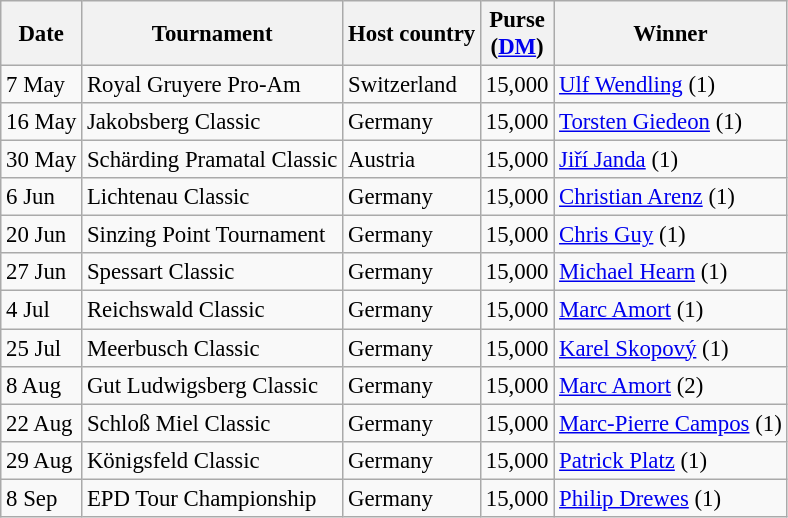<table class="wikitable" style="font-size:95%;">
<tr>
<th>Date</th>
<th>Tournament</th>
<th>Host country</th>
<th>Purse<br>(<a href='#'>DM</a>)</th>
<th>Winner</th>
</tr>
<tr>
<td>7 May</td>
<td>Royal Gruyere Pro-Am</td>
<td>Switzerland</td>
<td align=right>15,000</td>
<td> <a href='#'>Ulf Wendling</a> (1)</td>
</tr>
<tr>
<td>16 May</td>
<td>Jakobsberg Classic</td>
<td>Germany</td>
<td align=right>15,000</td>
<td> <a href='#'>Torsten Giedeon</a> (1)</td>
</tr>
<tr>
<td>30 May</td>
<td>Schärding Pramatal Classic</td>
<td>Austria</td>
<td align=right>15,000</td>
<td> <a href='#'>Jiří Janda</a> (1)</td>
</tr>
<tr>
<td>6 Jun</td>
<td>Lichtenau Classic</td>
<td>Germany</td>
<td align=right>15,000</td>
<td> <a href='#'>Christian Arenz</a> (1)</td>
</tr>
<tr>
<td>20 Jun</td>
<td>Sinzing Point Tournament</td>
<td>Germany</td>
<td align=right>15,000</td>
<td> <a href='#'>Chris Guy</a> (1)</td>
</tr>
<tr>
<td>27 Jun</td>
<td>Spessart Classic</td>
<td>Germany</td>
<td align=right>15,000</td>
<td> <a href='#'>Michael Hearn</a> (1)</td>
</tr>
<tr>
<td>4 Jul</td>
<td>Reichswald Classic</td>
<td>Germany</td>
<td align=right>15,000</td>
<td> <a href='#'>Marc Amort</a> (1)</td>
</tr>
<tr>
<td>25 Jul</td>
<td>Meerbusch Classic</td>
<td>Germany</td>
<td align=right>15,000</td>
<td> <a href='#'>Karel Skopový</a> (1)</td>
</tr>
<tr>
<td>8 Aug</td>
<td>Gut Ludwigsberg Classic</td>
<td>Germany</td>
<td align=right>15,000</td>
<td> <a href='#'>Marc Amort</a> (2)</td>
</tr>
<tr>
<td>22 Aug</td>
<td>Schloß Miel Classic</td>
<td>Germany</td>
<td align=right>15,000</td>
<td> <a href='#'>Marc-Pierre Campos</a> (1)</td>
</tr>
<tr>
<td>29 Aug</td>
<td>Königsfeld Classic</td>
<td>Germany</td>
<td align=right>15,000</td>
<td> <a href='#'>Patrick Platz</a> (1)</td>
</tr>
<tr>
<td>8 Sep</td>
<td>EPD Tour Championship</td>
<td>Germany</td>
<td align=right>15,000</td>
<td> <a href='#'>Philip Drewes</a> (1)</td>
</tr>
</table>
